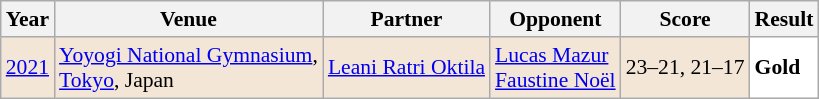<table class="sortable wikitable" style="font-size: 90%;">
<tr>
<th>Year</th>
<th>Venue</th>
<th>Partner</th>
<th>Opponent</th>
<th>Score</th>
<th>Result</th>
</tr>
<tr style="background:#F3E6D7">
<td align="center"><a href='#'>2021</a></td>
<td align="left"><a href='#'>Yoyogi National Gymnasium</a>,<br><a href='#'>Tokyo</a>, Japan</td>
<td align="left"> <a href='#'>Leani Ratri Oktila</a></td>
<td align="left"> <a href='#'>Lucas Mazur</a><br> <a href='#'>Faustine Noël</a></td>
<td align="left">23–21, 21–17</td>
<td style="text-align:left; background:white"> <strong>Gold</strong></td>
</tr>
</table>
